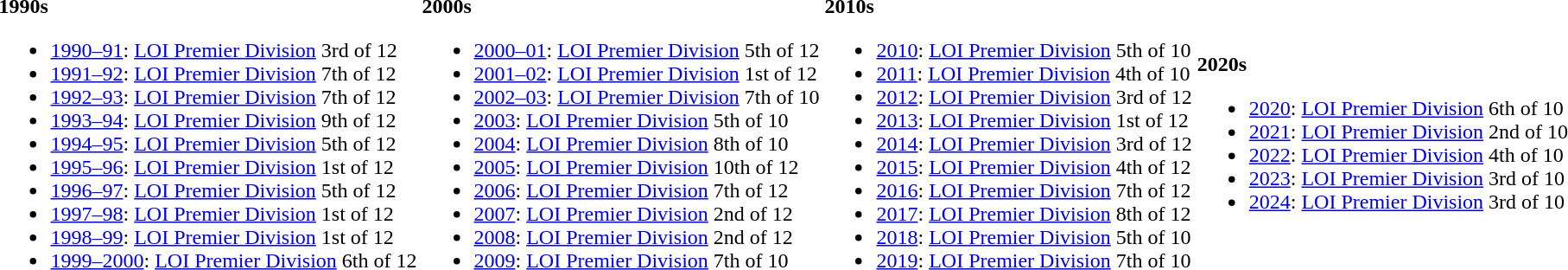<table>
<tr>
<td><br><strong>1990s</strong><ul><li><a href='#'>1990–91</a>: <a href='#'>LOI Premier Division</a> 3rd of 12</li><li><a href='#'>1991–92</a>: <a href='#'>LOI Premier Division</a> 7th of 12</li><li><a href='#'>1992–93</a>: <a href='#'>LOI Premier Division</a> 7th of 12</li><li><a href='#'>1993–94</a>: <a href='#'>LOI Premier Division</a> 9th of 12</li><li><a href='#'>1994–95</a>: <a href='#'>LOI Premier Division</a> 5th of 12</li><li><a href='#'>1995–96</a>: <a href='#'>LOI Premier Division</a> 1st of 12 </li><li><a href='#'>1996–97</a>: <a href='#'>LOI Premier Division</a> 5th of 12</li><li><a href='#'>1997–98</a>: <a href='#'>LOI Premier Division</a> 1st of 12 </li><li><a href='#'>1998–99</a>: <a href='#'>LOI Premier Division</a> 1st of 12 </li><li><a href='#'>1999–2000</a>: <a href='#'>LOI Premier Division</a> 6th of 12</li></ul></td>
<td><br><strong>2000s</strong><ul><li><a href='#'>2000–01</a>: <a href='#'>LOI Premier Division</a> 5th of 12</li><li><a href='#'>2001–02</a>: <a href='#'>LOI Premier Division</a> 1st of 12 </li><li><a href='#'>2002–03</a>: <a href='#'>LOI Premier Division</a> 7th of 10</li><li><a href='#'>2003</a>: <a href='#'>LOI Premier Division</a> 5th of 10</li><li><a href='#'>2004</a>: <a href='#'>LOI Premier Division</a> 8th of 10</li><li><a href='#'>2005</a>: <a href='#'>LOI Premier Division</a> 10th of 12</li><li><a href='#'>2006</a>: <a href='#'>LOI Premier Division</a> 7th of 12</li><li><a href='#'>2007</a>: <a href='#'>LOI Premier Division</a> 2nd of 12</li><li><a href='#'>2008</a>: <a href='#'>LOI Premier Division</a> 2nd of 12</li><li><a href='#'>2009</a>: <a href='#'>LOI Premier Division</a> 7th of 10</li></ul></td>
<td><br><strong>2010s</strong><ul><li><a href='#'>2010</a>: <a href='#'>LOI Premier Division</a> 5th of 10</li><li><a href='#'>2011</a>: <a href='#'>LOI Premier Division</a> 4th of 10</li><li><a href='#'>2012</a>: <a href='#'>LOI Premier Division</a> 3rd of 12</li><li><a href='#'>2013</a>: <a href='#'>LOI Premier Division</a> 1st of 12 </li><li><a href='#'>2014</a>: <a href='#'>LOI Premier Division</a> 3rd of 12</li><li><a href='#'>2015</a>: <a href='#'>LOI Premier Division</a> 4th of 12</li><li><a href='#'>2016</a>: <a href='#'>LOI Premier Division</a> 7th of 12</li><li><a href='#'>2017</a>: <a href='#'>LOI Premier Division</a> 8th of 12</li><li><a href='#'>2018</a>: <a href='#'>LOI Premier Division</a> 5th of 10</li><li><a href='#'>2019</a>: <a href='#'>LOI Premier Division</a> 7th of 10</li></ul></td>
<td><br><strong>2020s</strong><ul><li><a href='#'>2020</a>: <a href='#'>LOI Premier Division</a> 6th of 10</li><li><a href='#'>2021</a>: <a href='#'>LOI Premier Division</a> 2nd of 10</li><li><a href='#'>2022</a>: <a href='#'>LOI Premier Division</a> 4th of 10</li><li><a href='#'>2023</a>: <a href='#'>LOI Premier Division</a> 3rd of 10</li><li><a href='#'>2024</a>: <a href='#'>LOI Premier Division</a> 3rd of 10</li></ul></td>
</tr>
</table>
